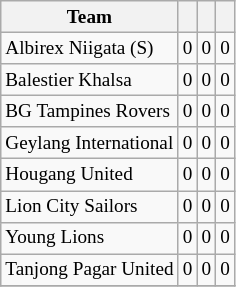<table class="wikitable plainrowheaders sortable" style="font-size:80%">
<tr>
<th>Team</th>
<th></th>
<th></th>
<th></th>
</tr>
<tr>
<td>Albirex Niigata (S)</td>
<td align="center" rowspan="1">0</td>
<td align="center" rowspan="1">0</td>
<td align="center" rowspan="1">0</td>
</tr>
<tr>
<td>Balestier Khalsa</td>
<td align="center" rowspan="1">0</td>
<td align="center" rowspan="1">0</td>
<td align="center" rowspan="1">0</td>
</tr>
<tr>
<td>BG Tampines Rovers</td>
<td align="center" rowspan="1">0</td>
<td align="center" rowspan="1">0</td>
<td align="center" rowspan="1">0</td>
</tr>
<tr>
<td>Geylang International</td>
<td align="center" rowspan="1">0</td>
<td align="center" rowspan="1">0</td>
<td align="center" rowspan="1">0</td>
</tr>
<tr>
<td>Hougang United</td>
<td align="center" rowspan="1">0</td>
<td align="center" rowspan="1">0</td>
<td align="center" rowspan="1">0</td>
</tr>
<tr>
<td>Lion City Sailors</td>
<td align="center" rowspan="1">0</td>
<td align="center" rowspan="1">0</td>
<td align="center" rowspan="1">0</td>
</tr>
<tr>
<td>Young Lions</td>
<td align="center" rowspan="1">0</td>
<td align="center" rowspan="1">0</td>
<td align="center" rowspan="1">0</td>
</tr>
<tr>
<td>Tanjong Pagar United</td>
<td align="center" rowspan="1">0</td>
<td align="center" rowspan="1">0</td>
<td align="center" rowspan="1">0</td>
</tr>
<tr>
</tr>
</table>
